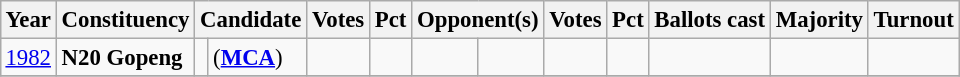<table class="wikitable" style="margin:0.5em ; font-size:95%">
<tr>
<th>Year</th>
<th>Constituency</th>
<th colspan=2>Candidate</th>
<th>Votes</th>
<th>Pct</th>
<th colspan=2>Opponent(s)</th>
<th>Votes</th>
<th>Pct</th>
<th>Ballots cast</th>
<th>Majority</th>
<th>Turnout</th>
</tr>
<tr>
<td><a href='#'>1982</a></td>
<td><strong>N20 Gopeng</strong></td>
<td></td>
<td> (<a href='#'><strong>MCA</strong></a>)</td>
<td align=right></td>
<td></td>
<td></td>
<td></td>
<td></td>
<td></td>
<td></td>
<td></td>
<td></td>
</tr>
<tr>
</tr>
</table>
